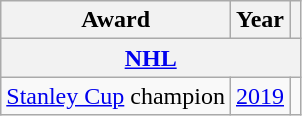<table class="wikitable">
<tr>
<th>Award</th>
<th>Year</th>
<th></th>
</tr>
<tr>
<th colspan="3"><a href='#'>NHL</a></th>
</tr>
<tr>
<td><a href='#'>Stanley Cup</a> champion</td>
<td><a href='#'>2019</a></td>
<td></td>
</tr>
</table>
